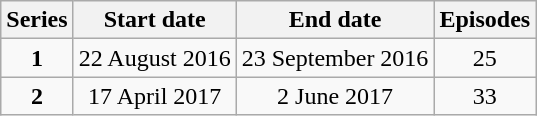<table class="wikitable" style="text-align:center;">
<tr>
<th>Series</th>
<th>Start date</th>
<th>End date</th>
<th>Episodes</th>
</tr>
<tr>
<td><strong>1</strong></td>
<td>22 August 2016</td>
<td>23 September 2016</td>
<td>25</td>
</tr>
<tr>
<td><strong>2</strong></td>
<td>17 April 2017</td>
<td>2 June 2017</td>
<td>33</td>
</tr>
</table>
